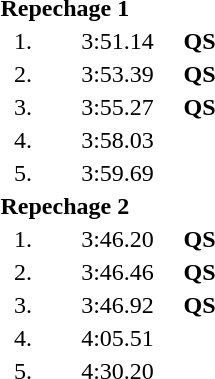<table style="text-align:center">
<tr>
<td colspan=4 align=left><strong>Repechage 1</strong></td>
</tr>
<tr>
<td width=30>1.</td>
<td align=left></td>
<td width=80>3:51.14</td>
<td><strong>QS</strong></td>
</tr>
<tr>
<td>2.</td>
<td align=left></td>
<td>3:53.39</td>
<td><strong>QS</strong></td>
</tr>
<tr>
<td>3.</td>
<td align=left></td>
<td>3:55.27</td>
<td><strong>QS</strong></td>
</tr>
<tr>
<td>4.</td>
<td align=left></td>
<td>3:58.03</td>
<td></td>
</tr>
<tr>
<td>5.</td>
<td align=left></td>
<td>3:59.69</td>
<td></td>
</tr>
<tr>
<td colspan=4 align=left><strong>Repechage 2</strong></td>
</tr>
<tr>
<td>1.</td>
<td align=left></td>
<td>3:46.20</td>
<td><strong>QS</strong></td>
</tr>
<tr>
<td>2.</td>
<td align=left></td>
<td>3:46.46</td>
<td><strong>QS</strong></td>
</tr>
<tr>
<td>3.</td>
<td align=left></td>
<td>3:46.92</td>
<td><strong>QS</strong></td>
</tr>
<tr>
<td>4.</td>
<td align=left></td>
<td>4:05.51</td>
<td></td>
</tr>
<tr>
<td>5.</td>
<td align=left></td>
<td>4:30.20</td>
<td></td>
</tr>
</table>
